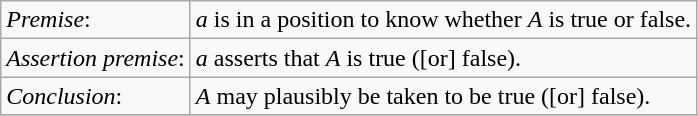<table class="wikitable">
<tr>
<td><em>Premise</em>:</td>
<td><em>a</em> is in a position to know whether <em>A</em> is true or false.</td>
</tr>
<tr>
<td><em>Assertion premise</em>:</td>
<td><em>a</em> asserts that <em>A</em> is true ([or] false).</td>
</tr>
<tr>
<td><em>Conclusion</em>:</td>
<td><em>A</em> may plausibly be taken to be true ([or] false).</td>
</tr>
<tr>
</tr>
</table>
